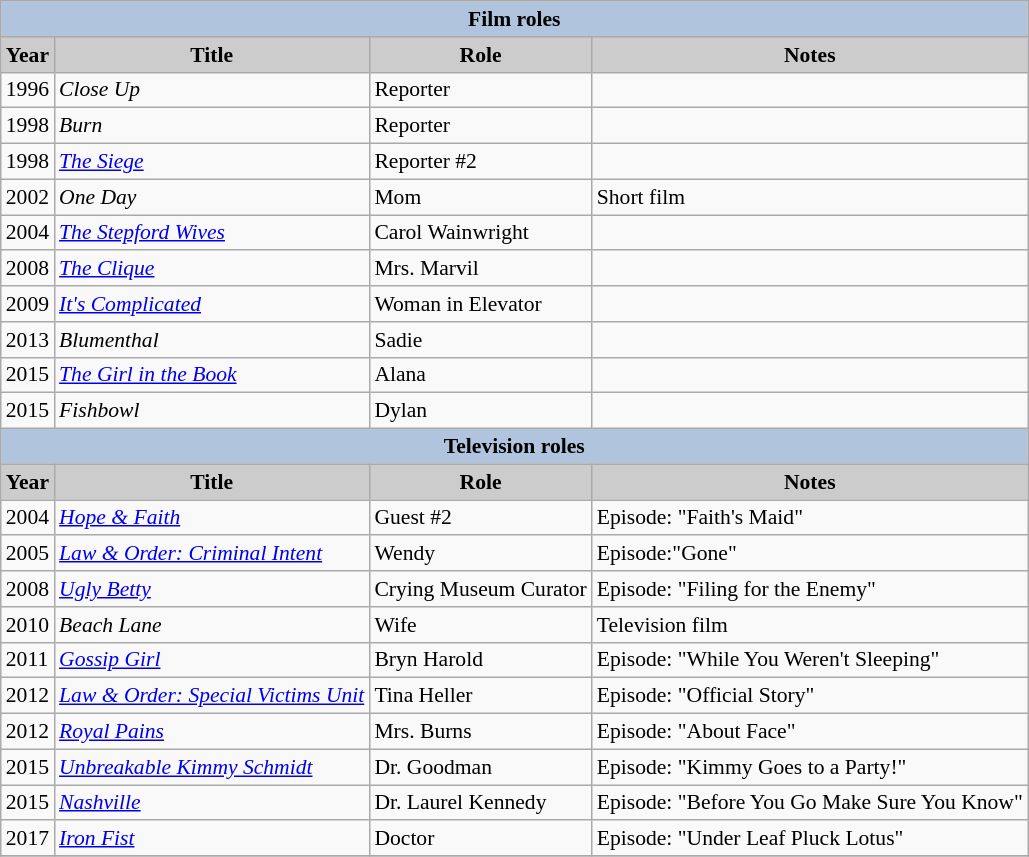<table class="wikitable" style="font-size:90%">
<tr>
<th colspan="4" style="background:#B0C4DE;">Film roles</th>
</tr>
<tr style="text-align:center;">
<th style="background:#ccc;">Year</th>
<th style="background:#ccc;">Title</th>
<th style="background:#ccc;">Role</th>
<th style="background:#ccc;">Notes</th>
</tr>
<tr>
<td>1996</td>
<td><em>Close Up</em></td>
<td>Reporter</td>
<td></td>
</tr>
<tr>
<td>1998</td>
<td><em>Burn</em></td>
<td>Reporter</td>
<td></td>
</tr>
<tr>
<td>1998</td>
<td><em><a href='#'>The Siege</a></em></td>
<td>Reporter #2</td>
<td></td>
</tr>
<tr>
<td>2002</td>
<td><em>One Day</em></td>
<td>Mom</td>
<td>Short film</td>
</tr>
<tr>
<td>2004</td>
<td><em><a href='#'>The Stepford Wives</a></em></td>
<td>Carol Wainwright</td>
<td></td>
</tr>
<tr>
<td>2008</td>
<td><em><a href='#'>The Clique</a></em></td>
<td>Mrs. Marvil</td>
<td></td>
</tr>
<tr>
<td>2009</td>
<td><em><a href='#'>It's Complicated</a></em></td>
<td>Woman in Elevator</td>
<td></td>
</tr>
<tr>
<td>2013</td>
<td><em>Blumenthal</em></td>
<td>Sadie</td>
<td></td>
</tr>
<tr>
<td>2015</td>
<td><em><a href='#'>The Girl in the Book</a></em></td>
<td>Alana</td>
<td></td>
</tr>
<tr>
<td>2015</td>
<td><em>Fishbowl</em></td>
<td>Dylan</td>
<td></td>
</tr>
<tr>
<th colspan="4" style="background:#B0C4DE;">Television roles</th>
</tr>
<tr style="text-align:center;">
<th style="background:#ccc;">Year</th>
<th style="background:#ccc;">Title</th>
<th style="background:#ccc;">Role</th>
<th style="background:#ccc;">Notes</th>
</tr>
<tr>
<td>2004</td>
<td><em><a href='#'>Hope & Faith</a></em></td>
<td>Guest #2</td>
<td>Episode: "Faith's Maid"</td>
</tr>
<tr>
<td>2005</td>
<td><em><a href='#'>Law & Order: Criminal Intent</a></em></td>
<td>Wendy</td>
<td>Episode:"Gone"</td>
</tr>
<tr>
<td>2008</td>
<td><em><a href='#'>Ugly Betty</a></em></td>
<td>Crying Museum Curator</td>
<td>Episode: "Filing for the Enemy"</td>
</tr>
<tr>
<td>2010</td>
<td><em>Beach Lane</em></td>
<td>Wife</td>
<td>Television film</td>
</tr>
<tr>
<td>2011</td>
<td><em><a href='#'>Gossip Girl</a></em></td>
<td>Bryn Harold</td>
<td>Episode: "While You Weren't Sleeping"</td>
</tr>
<tr>
<td>2012</td>
<td><em><a href='#'>Law & Order: Special Victims Unit</a></em></td>
<td>Tina Heller</td>
<td>Episode: "Official Story"</td>
</tr>
<tr>
<td>2012</td>
<td><em><a href='#'>Royal Pains</a></em></td>
<td>Mrs. Burns</td>
<td>Episode: "About Face"</td>
</tr>
<tr>
<td>2015</td>
<td><em><a href='#'>Unbreakable Kimmy Schmidt</a></em></td>
<td>Dr. Goodman</td>
<td>Episode: "Kimmy Goes to a Party!"</td>
</tr>
<tr>
<td>2015</td>
<td><em><a href='#'>Nashville</a></em></td>
<td>Dr. Laurel Kennedy</td>
<td>Episode: "Before You Go Make Sure You Know"</td>
</tr>
<tr>
<td>2017</td>
<td><em><a href='#'>Iron Fist</a></em></td>
<td>Doctor</td>
<td>Episode: "Under Leaf Pluck Lotus"</td>
</tr>
<tr>
</tr>
</table>
